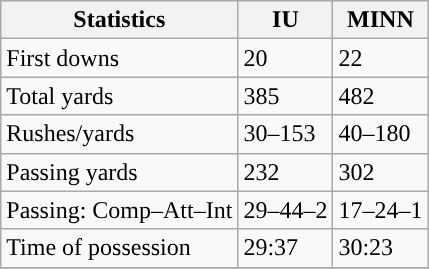<table class="wikitable" style="float: left;">
<tr>
<th>Statistics</th>
<th>IU</th>
<th>MINN</th>
</tr>
<tr>
<td>First downs</td>
<td>20</td>
<td>22</td>
</tr>
<tr>
<td>Total yards</td>
<td>385</td>
<td>482</td>
</tr>
<tr>
<td>Rushes/yards</td>
<td>30–153</td>
<td>40–180</td>
</tr>
<tr>
<td>Passing yards</td>
<td>232</td>
<td>302</td>
</tr>
<tr>
<td>Passing: Comp–Att–Int</td>
<td>29–44–2</td>
<td>17–24–1</td>
</tr>
<tr>
<td>Time of possession</td>
<td>29:37</td>
<td>30:23</td>
</tr>
<tr>
</tr>
</table>
